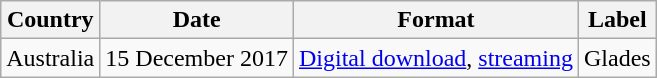<table class="wikitable">
<tr>
<th>Country</th>
<th>Date</th>
<th>Format</th>
<th>Label</th>
</tr>
<tr>
<td>Australia</td>
<td>15 December 2017 </td>
<td><a href='#'>Digital download</a>, <a href='#'>streaming</a></td>
<td>Glades</td>
</tr>
</table>
